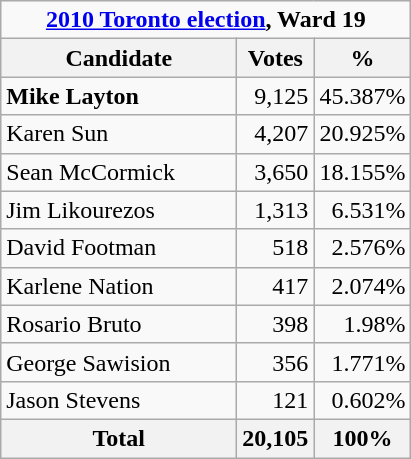<table class="wikitable">
<tr>
<td Colspan="3" align="center"><strong><a href='#'>2010 Toronto election</a>, Ward 19</strong></td>
</tr>
<tr>
<th bgcolor="#DDDDFF" width="150px">Candidate</th>
<th bgcolor="#DDDDFF">Votes</th>
<th bgcolor="#DDDDFF">%</th>
</tr>
<tr>
<td><strong>Mike Layton</strong></td>
<td align=right>9,125</td>
<td align=right>45.387%</td>
</tr>
<tr>
<td>Karen Sun</td>
<td align=right>4,207</td>
<td align=right>20.925%</td>
</tr>
<tr>
<td>Sean McCormick</td>
<td align=right>3,650</td>
<td align=right>18.155%</td>
</tr>
<tr>
<td>Jim Likourezos</td>
<td align=right>1,313</td>
<td align=right>6.531%</td>
</tr>
<tr>
<td>David Footman</td>
<td align=right>518</td>
<td align=right>2.576%</td>
</tr>
<tr>
<td>Karlene Nation</td>
<td align=right>417</td>
<td align=right>2.074%</td>
</tr>
<tr>
<td>Rosario Bruto</td>
<td align=right>398</td>
<td align=right>1.98%</td>
</tr>
<tr>
<td>George Sawision</td>
<td align=right>356</td>
<td align=right>1.771%</td>
</tr>
<tr>
<td>Jason Stevens</td>
<td align=right>121</td>
<td align=right>0.602%</td>
</tr>
<tr>
<th>Total</th>
<th align=right>20,105</th>
<th align=right>100%</th>
</tr>
</table>
